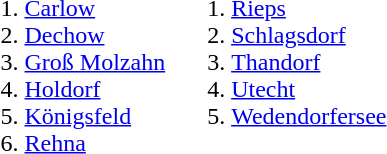<table>
<tr>
<td valign=top><br><ol><li><a href='#'>Carlow</a></li><li><a href='#'>Dechow</a></li><li><a href='#'>Groß Molzahn</a></li><li><a href='#'>Holdorf</a></li><li><a href='#'>Königsfeld</a></li><li><a href='#'>Rehna</a></li></ol></td>
<td valign=top><br><ol>
<li> <a href='#'>Rieps</a> 
<li> <a href='#'>Schlagsdorf</a> 
<li> <a href='#'>Thandorf</a> 
<li> <a href='#'>Utecht</a> 
<li> <a href='#'>Wedendorfersee</a> 
</ol></td>
</tr>
</table>
